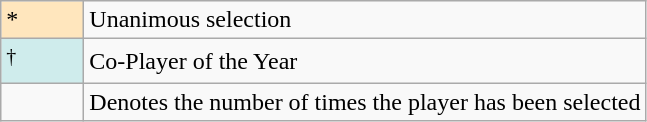<table class="wikitable">
<tr>
<td style="background-color:#FFE6BD; width:3em;">*</td>
<td>Unanimous selection</td>
</tr>
<tr>
<td style="background-color:#CFECEC; width:3em;"><sup>†</sup></td>
<td>Co-Player of the Year</td>
</tr>
<tr>
<td></td>
<td>Denotes the number of times the player has been selected</td>
</tr>
</table>
